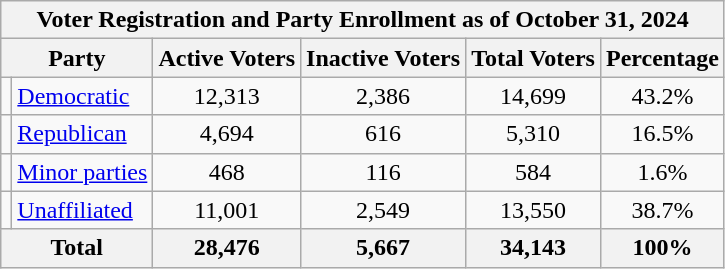<table class=wikitable>
<tr>
<th colspan = 6>Voter Registration and Party Enrollment as of October 31, 2024</th>
</tr>
<tr>
<th colspan = 2>Party</th>
<th>Active Voters</th>
<th>Inactive Voters</th>
<th>Total Voters</th>
<th>Percentage</th>
</tr>
<tr>
<td></td>
<td><a href='#'>Democratic</a></td>
<td style="text-align:center;">12,313</td>
<td style="text-align:center;">2,386</td>
<td style="text-align:center;">14,699</td>
<td style="text-align:center;">43.2%</td>
</tr>
<tr>
<td></td>
<td><a href='#'>Republican</a></td>
<td style="text-align:center;">4,694</td>
<td style="text-align:center;">616</td>
<td style="text-align:center;">5,310</td>
<td style="text-align:center;">16.5%</td>
</tr>
<tr>
<td></td>
<td><a href='#'>Minor parties</a></td>
<td style="text-align:center;">468</td>
<td style="text-align:center;">116</td>
<td style="text-align:center;">584</td>
<td style="text-align:center;">1.6%</td>
</tr>
<tr>
<td></td>
<td><a href='#'>Unaffiliated</a></td>
<td style="text-align:center;">11,001</td>
<td style="text-align:center;">2,549</td>
<td style="text-align:center;">13,550</td>
<td style="text-align:center;">38.7%</td>
</tr>
<tr>
<th colspan = 2>Total</th>
<th style="text-align:center;">28,476</th>
<th style="text-align:center;">5,667</th>
<th style="text-align:center;">34,143</th>
<th style="text-align:center;">100%</th>
</tr>
</table>
